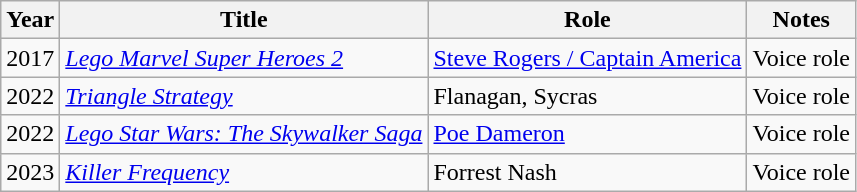<table class="wikitable sortable">
<tr>
<th>Year</th>
<th>Title</th>
<th>Role</th>
<th class="unsortable">Notes</th>
</tr>
<tr>
<td>2017</td>
<td><em><a href='#'>Lego Marvel Super Heroes 2</a></em></td>
<td><a href='#'>Steve Rogers / Captain America</a></td>
<td>Voice role</td>
</tr>
<tr>
<td>2022</td>
<td><em><a href='#'>Triangle Strategy</a></em></td>
<td>Flanagan, Sycras</td>
<td>Voice role</td>
</tr>
<tr>
<td>2022</td>
<td><em><a href='#'>Lego Star Wars: The Skywalker Saga</a></em></td>
<td><a href='#'>Poe Dameron</a></td>
<td>Voice role</td>
</tr>
<tr>
<td>2023</td>
<td><em><a href='#'>Killer Frequency</a></em></td>
<td>Forrest Nash</td>
<td>Voice role</td>
</tr>
</table>
